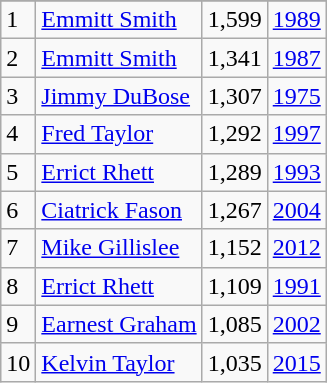<table class="wikitable">
<tr>
</tr>
<tr>
<td>1</td>
<td><a href='#'>Emmitt Smith</a></td>
<td>1,599</td>
<td><a href='#'>1989</a></td>
</tr>
<tr>
<td>2</td>
<td><a href='#'>Emmitt Smith</a></td>
<td>1,341</td>
<td><a href='#'>1987</a></td>
</tr>
<tr>
<td>3</td>
<td><a href='#'>Jimmy DuBose</a></td>
<td>1,307</td>
<td><a href='#'>1975</a></td>
</tr>
<tr>
<td>4</td>
<td><a href='#'>Fred Taylor</a></td>
<td>1,292</td>
<td><a href='#'>1997</a></td>
</tr>
<tr>
<td>5</td>
<td><a href='#'>Errict Rhett</a></td>
<td>1,289</td>
<td><a href='#'>1993</a></td>
</tr>
<tr>
<td>6</td>
<td><a href='#'>Ciatrick Fason</a></td>
<td>1,267</td>
<td><a href='#'>2004</a></td>
</tr>
<tr>
<td>7</td>
<td><a href='#'>Mike Gillislee</a></td>
<td>1,152</td>
<td><a href='#'>2012</a></td>
</tr>
<tr>
<td>8</td>
<td><a href='#'>Errict Rhett</a></td>
<td>1,109</td>
<td><a href='#'>1991</a></td>
</tr>
<tr>
<td>9</td>
<td><a href='#'>Earnest Graham</a></td>
<td>1,085</td>
<td><a href='#'>2002</a></td>
</tr>
<tr>
<td>10</td>
<td><a href='#'>Kelvin Taylor</a></td>
<td>1,035</td>
<td><a href='#'>2015</a></td>
</tr>
</table>
